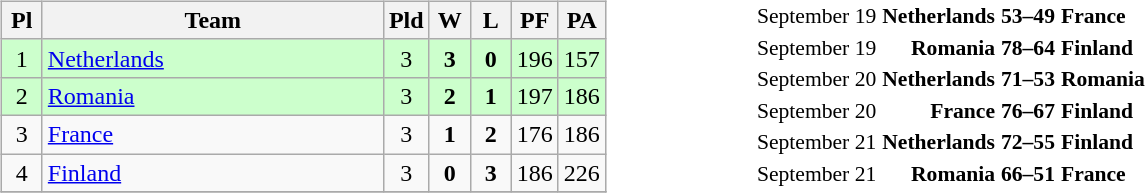<table>
<tr>
<td width="50%"><br><table class="wikitable" style="text-align: center;">
<tr>
<th width=20>Pl</th>
<th width=220>Team</th>
<th width=20>Pld</th>
<th width=20>W</th>
<th width=20>L</th>
<th width=20>PF</th>
<th width=20>PA</th>
</tr>
<tr bgcolor=ccffcc>
<td>1</td>
<td align="left"> <a href='#'>Netherlands</a></td>
<td>3</td>
<td><strong>3</strong></td>
<td><strong>0</strong></td>
<td>196</td>
<td>157</td>
</tr>
<tr bgcolor=ccffcc>
<td>2</td>
<td align="left"> <a href='#'>Romania</a></td>
<td>3</td>
<td><strong>2</strong></td>
<td><strong>1</strong></td>
<td>197</td>
<td>186</td>
</tr>
<tr>
<td>3</td>
<td align="left"> <a href='#'>France</a></td>
<td>3</td>
<td><strong>1</strong></td>
<td><strong>2</strong></td>
<td>176</td>
<td>186</td>
</tr>
<tr>
<td>4</td>
<td align="left"> <a href='#'>Finland</a></td>
<td>3</td>
<td><strong>0</strong></td>
<td><strong>3</strong></td>
<td>186</td>
<td>226</td>
</tr>
<tr>
</tr>
</table>
</td>
<td><br><table style="font-size:90%; margin: 0 auto;">
<tr>
<td>September 19</td>
<td align="right"><strong>Netherlands</strong> </td>
<td align="center"><strong>53–49</strong></td>
<td><strong> France</strong></td>
</tr>
<tr>
<td>September 19</td>
<td align="right"><strong>Romania</strong> </td>
<td align="center"><strong>78–64</strong></td>
<td><strong> Finland</strong></td>
</tr>
<tr>
<td>September 20</td>
<td align="right"><strong>Netherlands</strong> </td>
<td align="center"><strong>71–53</strong></td>
<td><strong> Romania</strong></td>
</tr>
<tr>
<td>September 20</td>
<td align="right"><strong>France</strong> </td>
<td align="center"><strong>76–67</strong></td>
<td><strong> Finland</strong></td>
</tr>
<tr>
<td>September 21</td>
<td align="right"><strong>Netherlands</strong> </td>
<td align="center"><strong>72–55</strong></td>
<td><strong> Finland</strong></td>
</tr>
<tr>
<td>September 21</td>
<td align="right"><strong>Romania</strong> </td>
<td align="center"><strong>66–51</strong></td>
<td><strong> France</strong></td>
</tr>
<tr>
</tr>
</table>
</td>
</tr>
</table>
